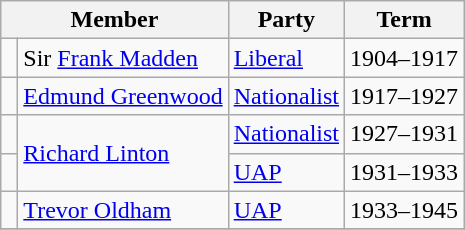<table class="wikitable">
<tr>
<th colspan="2">Member</th>
<th>Party</th>
<th>Term</th>
</tr>
<tr>
<td> </td>
<td>Sir <a href='#'>Frank Madden</a></td>
<td><a href='#'>Liberal</a></td>
<td>1904–1917</td>
</tr>
<tr>
<td> </td>
<td><a href='#'>Edmund Greenwood</a></td>
<td><a href='#'>Nationalist</a></td>
<td>1917–1927</td>
</tr>
<tr>
<td> </td>
<td rowspan="2"><a href='#'>Richard Linton</a></td>
<td><a href='#'>Nationalist</a></td>
<td>1927–1931</td>
</tr>
<tr>
<td> </td>
<td><a href='#'>UAP</a></td>
<td>1931–1933</td>
</tr>
<tr>
<td> </td>
<td><a href='#'>Trevor Oldham</a></td>
<td><a href='#'>UAP</a></td>
<td>1933–1945</td>
</tr>
<tr>
</tr>
</table>
